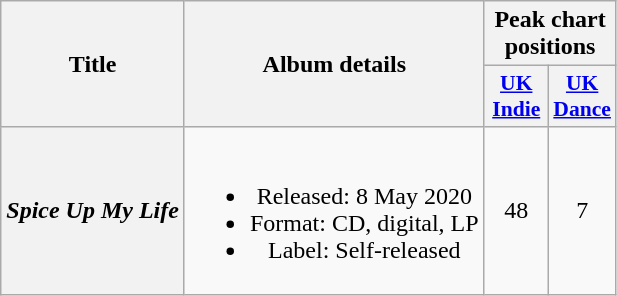<table class="wikitable plainrowheaders" style="text-align:center;" border="1">
<tr>
<th scope="col" rowspan="2">Title</th>
<th scope="col" rowspan="2">Album details</th>
<th scope="col" colspan="2">Peak chart positions</th>
</tr>
<tr>
<th scope="col" style="width:2.5em;font-size:90%"><a href='#'>UK Indie</a><br></th>
<th scope="col" style="width:2.5em;font-size:90%"><a href='#'>UK Dance</a><br></th>
</tr>
<tr>
<th scope="row"><em>Spice Up My Life</em></th>
<td><br><ul><li>Released: 8 May 2020</li><li>Format: CD, digital, LP</li><li>Label: Self-released</li></ul></td>
<td>48</td>
<td>7</td>
</tr>
</table>
